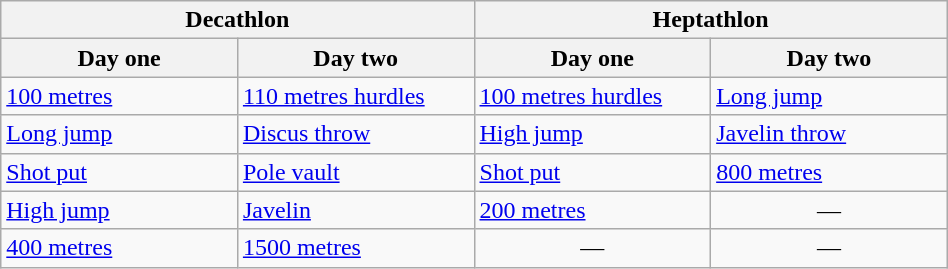<table class=wikitable width=50%>
<tr>
<th colspan=2>Decathlon</th>
<th colspan=2>Heptathlon</th>
</tr>
<tr>
<th width=18%>Day one</th>
<th width=18%>Day two</th>
<th width=18%>Day one</th>
<th width=18%>Day two</th>
</tr>
<tr>
<td><a href='#'>100 metres</a></td>
<td><a href='#'>110 metres hurdles</a></td>
<td><a href='#'>100 metres hurdles</a></td>
<td><a href='#'>Long jump</a></td>
</tr>
<tr>
<td><a href='#'>Long jump</a></td>
<td><a href='#'>Discus throw</a></td>
<td><a href='#'>High jump</a></td>
<td><a href='#'>Javelin throw</a></td>
</tr>
<tr>
<td><a href='#'>Shot put</a></td>
<td><a href='#'>Pole vault</a></td>
<td><a href='#'>Shot put</a></td>
<td><a href='#'>800 metres</a></td>
</tr>
<tr>
<td><a href='#'>High jump</a></td>
<td><a href='#'>Javelin</a></td>
<td><a href='#'>200 metres</a></td>
<td align=center>—</td>
</tr>
<tr>
<td><a href='#'>400 metres</a></td>
<td><a href='#'>1500 metres</a></td>
<td align=center>—</td>
<td align=center>—</td>
</tr>
</table>
